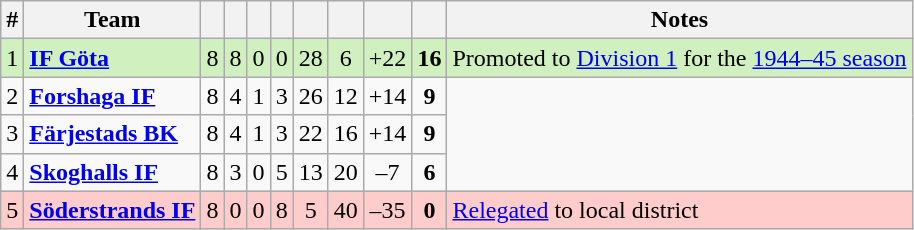<table class="wikitable sortable">
<tr>
<th>#</th>
<th>Team</th>
<th></th>
<th></th>
<th></th>
<th></th>
<th></th>
<th></th>
<th></th>
<th></th>
<th>Notes</th>
</tr>
<tr style="background: #D0F0C0;">
<td>1</td>
<td style="font-weight:bold;"><a href='#'>IF Göta</a></td>
<td style="text-align: center;">8</td>
<td style="text-align: center;">8</td>
<td style="text-align: center;">0</td>
<td style="text-align: center;">0</td>
<td style="text-align: center;">28</td>
<td style="text-align: center;">6</td>
<td style="text-align: center;">+22</td>
<td style="text-align: center; font-weight:bold;">16</td>
<td>Promoted to <a href='#'>Division 1</a> for the <a href='#'>1944–45 season</a></td>
</tr>
<tr>
<td>2</td>
<td style="font-weight:bold;"><a href='#'>Forshaga IF</a></td>
<td style="text-align: center;">8</td>
<td style="text-align: center;">4</td>
<td style="text-align: center;">1</td>
<td style="text-align: center;">3</td>
<td style="text-align: center;">26</td>
<td style="text-align: center;">12</td>
<td style="text-align: center;">+14</td>
<td style="text-align: center; font-weight:bold;">9</td>
</tr>
<tr>
<td>3</td>
<td style="font-weight:bold;"><a href='#'>Färjestads BK</a></td>
<td style="text-align: center;">8</td>
<td style="text-align: center;">4</td>
<td style="text-align: center;">1</td>
<td style="text-align: center;">3</td>
<td style="text-align: center;">22</td>
<td style="text-align: center;">16</td>
<td style="text-align: center;">+14</td>
<td style="text-align: center; font-weight:bold;">9</td>
</tr>
<tr>
<td>4</td>
<td style="font-weight:bold;"><a href='#'>Skoghalls IF</a></td>
<td style="text-align: center;">8</td>
<td style="text-align: center;">3</td>
<td style="text-align: center;">0</td>
<td style="text-align: center;">5</td>
<td style="text-align: center;">13</td>
<td style="text-align: center;">20</td>
<td style="text-align: center;">–7</td>
<td style="text-align: center; font-weight:bold;">6</td>
</tr>
<tr style="background: #FFCCCC;">
<td>5</td>
<td style="font-weight:bold;"><a href='#'>Söderstrands IF</a></td>
<td style="text-align: center;">8</td>
<td style="text-align: center;">0</td>
<td style="text-align: center;">0</td>
<td style="text-align: center;">8</td>
<td style="text-align: center;">5</td>
<td style="text-align: center;">40</td>
<td style="text-align: center;">–35</td>
<td style="text-align: center; font-weight:bold;">0</td>
<td><a href='#'>Relegated</a> to local district</td>
</tr>
</table>
